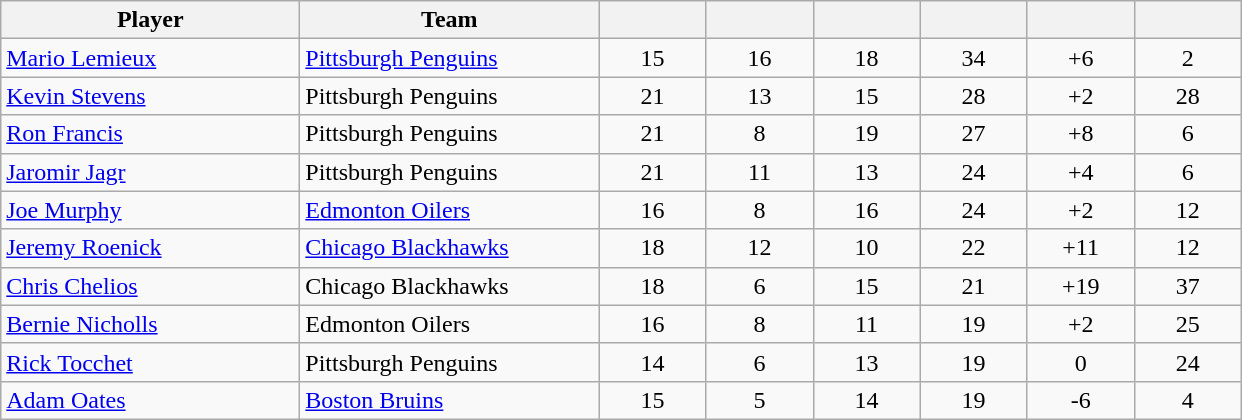<table style="padding:3px; border-spacing:0; text-align:center;" class="wikitable sortable">
<tr>
<th style="width:12em">Player</th>
<th style="width:12em">Team</th>
<th style="width:4em"></th>
<th style="width:4em"></th>
<th style="width:4em"></th>
<th style="width:4em"></th>
<th data-sort-type="number" style="width:4em"></th>
<th style="width:4em"></th>
</tr>
<tr align=center>
<td align=left><a href='#'>Mario Lemieux</a></td>
<td align=left><a href='#'>Pittsburgh Penguins</a></td>
<td>15</td>
<td>16</td>
<td>18</td>
<td>34</td>
<td>+6</td>
<td>2</td>
</tr>
<tr align=center>
<td align=left><a href='#'>Kevin Stevens</a></td>
<td align=left>Pittsburgh Penguins</td>
<td>21</td>
<td>13</td>
<td>15</td>
<td>28</td>
<td>+2</td>
<td>28</td>
</tr>
<tr align=center>
<td align=left><a href='#'>Ron Francis</a></td>
<td align=left>Pittsburgh Penguins</td>
<td>21</td>
<td>8</td>
<td>19</td>
<td>27</td>
<td>+8</td>
<td>6</td>
</tr>
<tr align=center>
<td align=left><a href='#'>Jaromir Jagr</a></td>
<td align=left>Pittsburgh Penguins</td>
<td>21</td>
<td>11</td>
<td>13</td>
<td>24</td>
<td>+4</td>
<td>6</td>
</tr>
<tr align=center>
<td align=left><a href='#'>Joe Murphy</a></td>
<td align=left><a href='#'>Edmonton Oilers</a></td>
<td>16</td>
<td>8</td>
<td>16</td>
<td>24</td>
<td>+2</td>
<td>12</td>
</tr>
<tr align=center>
<td align=left><a href='#'>Jeremy Roenick</a></td>
<td align=left><a href='#'>Chicago Blackhawks</a></td>
<td>18</td>
<td>12</td>
<td>10</td>
<td>22</td>
<td>+11</td>
<td>12</td>
</tr>
<tr align=center>
<td align=left><a href='#'>Chris Chelios</a></td>
<td align=left>Chicago Blackhawks</td>
<td>18</td>
<td>6</td>
<td>15</td>
<td>21</td>
<td>+19</td>
<td>37</td>
</tr>
<tr align=center>
<td align=left><a href='#'>Bernie Nicholls</a></td>
<td align=left>Edmonton Oilers</td>
<td>16</td>
<td>8</td>
<td>11</td>
<td>19</td>
<td>+2</td>
<td>25</td>
</tr>
<tr align=center>
<td align=left><a href='#'>Rick Tocchet</a></td>
<td align=left>Pittsburgh Penguins</td>
<td>14</td>
<td>6</td>
<td>13</td>
<td>19</td>
<td>0</td>
<td>24</td>
</tr>
<tr align=center>
<td align=left><a href='#'>Adam Oates</a></td>
<td align=left><a href='#'>Boston Bruins</a></td>
<td>15</td>
<td>5</td>
<td>14</td>
<td>19</td>
<td>-6</td>
<td>4</td>
</tr>
</table>
